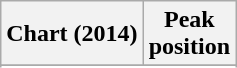<table class="wikitable sortable plainrowheaders" style="text-align:center">
<tr>
<th scope="col">Chart (2014)</th>
<th scope="col">Peak<br>position</th>
</tr>
<tr>
</tr>
<tr>
</tr>
</table>
